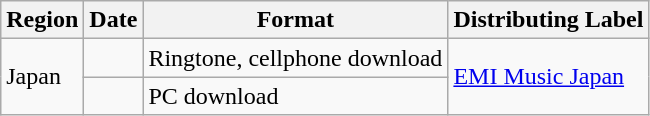<table class="wikitable">
<tr>
<th>Region</th>
<th>Date</th>
<th>Format</th>
<th>Distributing Label</th>
</tr>
<tr>
<td rowspan=2>Japan</td>
<td></td>
<td>Ringtone, cellphone download</td>
<td rowspan=2><a href='#'>EMI Music Japan</a></td>
</tr>
<tr>
<td></td>
<td>PC download</td>
</tr>
</table>
